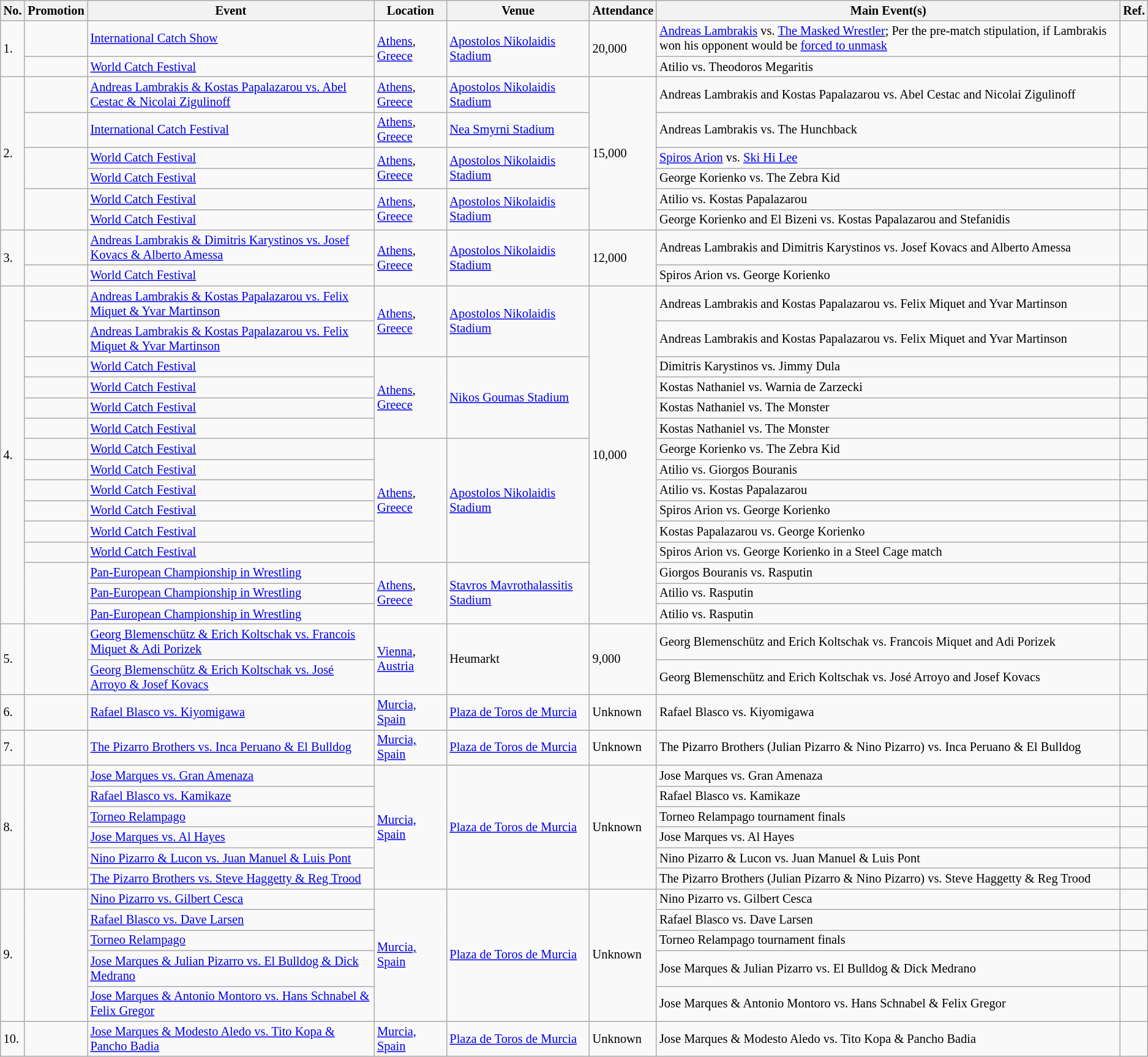<table class="wikitable sortable" style="font-size:85%;">
<tr>
<th>No.</th>
<th>Promotion</th>
<th>Event</th>
<th>Location</th>
<th>Venue</th>
<th>Attendance</th>
<th class=unsortable>Main Event(s)</th>
<th class=unsortable>Ref.</th>
</tr>
<tr>
<td rowspan=2>1.</td>
<td></td>
<td><a href='#'>International Catch Show</a> <br> </td>
<td rowspan=2><a href='#'>Athens</a>, <a href='#'>Greece</a></td>
<td rowspan=2><a href='#'>Apostolos Nikolaidis Stadium</a></td>
<td rowspan=2>20,000</td>
<td><a href='#'>Andreas Lambrakis</a> vs. <a href='#'>The Masked Wrestler</a>; Per the pre-match stipulation, if Lambrakis won his opponent would be <a href='#'>forced to unmask</a></td>
<td></td>
</tr>
<tr>
<td></td>
<td><a href='#'>World Catch Festival</a> <br> </td>
<td>Atilio vs. Theodoros Megaritis</td>
<td></td>
</tr>
<tr>
<td rowspan=6>2.</td>
<td></td>
<td><a href='#'>Andreas Lambrakis & Kostas Papalazarou vs. Abel Cestac & Nicolai Zigulinoff</a> <br> </td>
<td><a href='#'>Athens</a>, <a href='#'>Greece</a></td>
<td><a href='#'>Apostolos Nikolaidis Stadium</a></td>
<td rowspan=6>15,000</td>
<td>Andreas Lambrakis and Kostas Papalazarou vs. Abel Cestac and Nicolai Zigulinoff</td>
<td></td>
</tr>
<tr>
<td></td>
<td><a href='#'>International Catch Festival</a> <br> </td>
<td><a href='#'>Athens</a>, <a href='#'>Greece</a></td>
<td><a href='#'>Nea Smyrni Stadium</a></td>
<td>Andreas Lambrakis vs. The Hunchback</td>
<td></td>
</tr>
<tr>
<td rowspan=2></td>
<td><a href='#'>World Catch Festival</a> <br> </td>
<td rowspan=2><a href='#'>Athens</a>, <a href='#'>Greece</a></td>
<td rowspan=2><a href='#'>Apostolos Nikolaidis Stadium</a></td>
<td><a href='#'>Spiros Arion</a> vs. <a href='#'>Ski Hi Lee</a></td>
<td></td>
</tr>
<tr>
<td><a href='#'>World Catch Festival</a> <br> </td>
<td>George Korienko vs. The Zebra Kid</td>
<td></td>
</tr>
<tr>
<td rowspan=2></td>
<td><a href='#'>World Catch Festival</a> <br> </td>
<td rowspan=2><a href='#'>Athens</a>, <a href='#'>Greece</a></td>
<td rowspan=2><a href='#'>Apostolos Nikolaidis Stadium</a></td>
<td>Atilio vs. Kostas Papalazarou</td>
<td></td>
</tr>
<tr>
<td><a href='#'>World Catch Festival</a> <br> </td>
<td>George Korienko and El Bizeni vs. Kostas Papalazarou and Stefanidis</td>
<td></td>
</tr>
<tr>
<td rowspan=2>3.</td>
<td></td>
<td><a href='#'>Andreas Lambrakis & Dimitris Karystinos vs. Josef Kovacs & Alberto Amessa</a> <br> </td>
<td rowspan=2><a href='#'>Athens</a>, <a href='#'>Greece</a></td>
<td rowspan=2><a href='#'>Apostolos Nikolaidis Stadium</a></td>
<td rowspan=2>12,000</td>
<td>Andreas Lambrakis and Dimitris Karystinos vs. Josef Kovacs and Alberto Amessa</td>
<td></td>
</tr>
<tr>
<td></td>
<td><a href='#'>World Catch Festival</a> <br> </td>
<td>Spiros Arion vs. George Korienko</td>
<td></td>
</tr>
<tr>
<td rowspan=15>4.</td>
<td></td>
<td><a href='#'>Andreas Lambrakis & Kostas Papalazarou vs. Felix Miquet & Yvar Martinson</a> <br> </td>
<td rowspan=2><a href='#'>Athens</a>, <a href='#'>Greece</a></td>
<td rowspan=2><a href='#'>Apostolos Nikolaidis Stadium</a></td>
<td rowspan=15>10,000</td>
<td>Andreas Lambrakis and Kostas Papalazarou vs. Felix Miquet and Yvar Martinson</td>
<td></td>
</tr>
<tr>
<td></td>
<td><a href='#'>Andreas Lambrakis & Kostas Papalazarou vs. Felix Miquet & Yvar Martinson</a> <br> </td>
<td>Andreas Lambrakis and Kostas Papalazarou vs. Felix Miquet and Yvar Martinson</td>
<td></td>
</tr>
<tr>
<td></td>
<td><a href='#'>World Catch Festival</a> <br> </td>
<td rowspan=4><a href='#'>Athens</a>, <a href='#'>Greece</a></td>
<td rowspan=4><a href='#'>Nikos Goumas Stadium</a></td>
<td>Dimitris Karystinos vs. Jimmy Dula</td>
<td></td>
</tr>
<tr>
<td></td>
<td><a href='#'>World Catch Festival</a> <br> </td>
<td>Kostas Nathaniel vs. Warnia de Zarzecki</td>
<td></td>
</tr>
<tr>
<td></td>
<td><a href='#'>World Catch Festival</a> <br> </td>
<td>Kostas Nathaniel vs. The Monster</td>
<td></td>
</tr>
<tr>
<td></td>
<td><a href='#'>World Catch Festival</a> <br> </td>
<td>Kostas Nathaniel vs. The Monster</td>
<td></td>
</tr>
<tr>
<td></td>
<td><a href='#'>World Catch Festival</a> <br> </td>
<td rowspan=6><a href='#'>Athens</a>, <a href='#'>Greece</a></td>
<td rowspan=6><a href='#'>Apostolos Nikolaidis Stadium</a></td>
<td>George Korienko vs. The Zebra Kid</td>
<td></td>
</tr>
<tr>
<td></td>
<td><a href='#'>World Catch Festival</a> <br> </td>
<td>Atilio vs. Giorgos Bouranis</td>
<td></td>
</tr>
<tr>
<td></td>
<td><a href='#'>World Catch Festival</a> <br> </td>
<td>Atilio vs. Kostas Papalazarou</td>
<td></td>
</tr>
<tr>
<td></td>
<td><a href='#'>World Catch Festival</a> <br> </td>
<td>Spiros Arion vs. George Korienko</td>
<td></td>
</tr>
<tr>
<td></td>
<td><a href='#'>World Catch Festival</a> <br> </td>
<td>Kostas Papalazarou vs. George Korienko</td>
<td></td>
</tr>
<tr>
<td></td>
<td><a href='#'>World Catch Festival</a> <br> </td>
<td>Spiros Arion vs. George Korienko in a Steel Cage match</td>
<td></td>
</tr>
<tr>
<td rowspan=3></td>
<td><a href='#'>Pan-European Championship in Wrestling</a> <br> </td>
<td rowspan=3><a href='#'>Athens</a>, <a href='#'>Greece</a></td>
<td rowspan=3><a href='#'>Stavros Mavrothalassitis Stadium</a></td>
<td>Giorgos Bouranis vs. Rasputin</td>
<td></td>
</tr>
<tr>
<td><a href='#'>Pan-European Championship in Wrestling</a> <br> </td>
<td>Atilio vs. Rasputin</td>
<td></td>
</tr>
<tr>
<td><a href='#'>Pan-European Championship in Wrestling</a> <br> </td>
<td>Atilio vs. Rasputin</td>
<td></td>
</tr>
<tr>
<td rowspan=2>5.</td>
<td rowspan=2></td>
<td><a href='#'>Georg Blemenschütz & Erich Koltschak vs. Francois Miquet & Adi Porizek</a> <br> </td>
<td rowspan=2><a href='#'>Vienna</a>, <a href='#'>Austria</a></td>
<td rowspan=2>Heumarkt</td>
<td rowspan=2>9,000</td>
<td>Georg Blemenschütz and Erich Koltschak vs. Francois Miquet and Adi Porizek</td>
<td></td>
</tr>
<tr>
<td><a href='#'>Georg Blemenschütz & Erich Koltschak vs. José Arroyo & Josef Kovacs</a> <br> </td>
<td>Georg Blemenschütz and Erich Koltschak vs. José Arroyo and Josef Kovacs</td>
<td></td>
</tr>
<tr>
<td>6.</td>
<td></td>
<td><a href='#'>Rafael Blasco vs. Kiyomigawa</a> <br> </td>
<td><a href='#'>Murcia, Spain</a></td>
<td><a href='#'>Plaza de Toros de Murcia</a></td>
<td>Unknown</td>
<td>Rafael Blasco vs. Kiyomigawa</td>
<td></td>
</tr>
<tr>
<td>7.</td>
<td></td>
<td><a href='#'>The Pizarro Brothers vs. Inca Peruano & El Bulldog</a> <br> </td>
<td><a href='#'>Murcia, Spain</a></td>
<td><a href='#'>Plaza de Toros de Murcia</a></td>
<td>Unknown</td>
<td>The Pizarro Brothers (Julian Pizarro & Nino Pizarro) vs. Inca Peruano & El Bulldog</td>
<td></td>
</tr>
<tr>
<td rowspan=6>8.</td>
<td rowspan=6></td>
<td><a href='#'>Jose Marques vs. Gran Amenaza</a> <br> </td>
<td rowspan=6><a href='#'>Murcia, Spain</a></td>
<td rowspan=6><a href='#'>Plaza de Toros de Murcia</a></td>
<td rowspan=6>Unknown</td>
<td>Jose Marques vs. Gran Amenaza</td>
<td></td>
</tr>
<tr>
<td><a href='#'>Rafael Blasco vs. Kamikaze</a> <br> </td>
<td>Rafael Blasco vs. Kamikaze</td>
<td></td>
</tr>
<tr>
<td><a href='#'>Torneo Relampago</a> <br> </td>
<td>Torneo Relampago tournament finals</td>
<td></td>
</tr>
<tr>
<td><a href='#'>Jose Marques vs. Al Hayes</a> <br> </td>
<td>Jose Marques vs. Al Hayes</td>
<td></td>
</tr>
<tr>
<td><a href='#'>Nino Pizarro & Lucon vs. Juan Manuel & Luis Pont</a> <br> </td>
<td>Nino Pizarro & Lucon vs. Juan Manuel & Luis Pont</td>
<td></td>
</tr>
<tr>
<td><a href='#'>The Pizarro Brothers vs. Steve Haggetty & Reg Trood</a> <br> </td>
<td>The Pizarro Brothers (Julian Pizarro & Nino Pizarro) vs. Steve Haggetty & Reg Trood</td>
<td></td>
</tr>
<tr>
<td rowspan=5>9.</td>
<td rowspan=5></td>
<td><a href='#'>Nino Pizarro vs. Gilbert Cesca</a> <br> </td>
<td rowspan=5><a href='#'>Murcia, Spain</a></td>
<td rowspan=5><a href='#'>Plaza de Toros de Murcia</a></td>
<td rowspan=5>Unknown</td>
<td>Nino Pizarro vs. Gilbert Cesca</td>
<td></td>
</tr>
<tr>
<td><a href='#'>Rafael Blasco vs. Dave Larsen</a> <br> </td>
<td>Rafael Blasco vs. Dave Larsen</td>
<td></td>
</tr>
<tr>
<td><a href='#'>Torneo Relampago</a> <br> </td>
<td>Torneo Relampago tournament finals</td>
<td></td>
</tr>
<tr>
<td><a href='#'>Jose Marques & Julian Pizarro vs. El Bulldog & Dick Medrano</a> <br> </td>
<td>Jose Marques & Julian Pizarro vs. El Bulldog & Dick Medrano</td>
<td></td>
</tr>
<tr>
<td><a href='#'>Jose Marques & Antonio Montoro vs. Hans Schnabel & Felix Gregor</a> <br> </td>
<td>Jose Marques & Antonio Montoro vs. Hans Schnabel & Felix Gregor</td>
<td></td>
</tr>
<tr>
<td>10.</td>
<td></td>
<td><a href='#'>Jose Marques & Modesto Aledo vs. Tito Kopa & Pancho Badia</a> <br> </td>
<td><a href='#'>Murcia, Spain</a></td>
<td><a href='#'>Plaza de Toros de Murcia</a></td>
<td>Unknown</td>
<td>Jose Marques & Modesto Aledo vs. Tito Kopa & Pancho Badia</td>
<td></td>
</tr>
</table>
